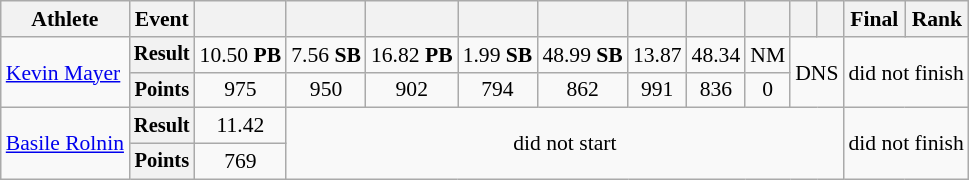<table class=wikitable style=font-size:90%>
<tr>
<th>Athlete</th>
<th>Event</th>
<th></th>
<th></th>
<th></th>
<th></th>
<th></th>
<th></th>
<th></th>
<th></th>
<th></th>
<th></th>
<th>Final</th>
<th>Rank</th>
</tr>
<tr align=center>
<td rowspan=2 align=left><a href='#'>Kevin Mayer</a></td>
<th style=font-size:95%>Result</th>
<td>10.50 <strong>PB</strong></td>
<td>7.56 <strong>SB</strong></td>
<td>16.82 <strong>PB</strong></td>
<td>1.99 <strong>SB</strong></td>
<td>48.99 <strong>SB</strong></td>
<td>13.87</td>
<td>48.34</td>
<td>NM</td>
<td colspan=2 rowspan=2>DNS</td>
<td rowspan=2 colspan=2>did not finish</td>
</tr>
<tr align=center>
<th style=font-size:95%>Points</th>
<td>975</td>
<td>950</td>
<td>902</td>
<td>794</td>
<td>862</td>
<td>991</td>
<td>836</td>
<td>0</td>
</tr>
<tr align=center>
<td rowspan=2 align=left><a href='#'>Basile Rolnin</a></td>
<th style=font-size:95%>Result</th>
<td>11.42</td>
<td colspan=9 rowspan=2>did not start</td>
<td rowspan=2 colspan=2>did not finish</td>
</tr>
<tr align=center>
<th style=font-size:95%>Points</th>
<td>769</td>
</tr>
</table>
